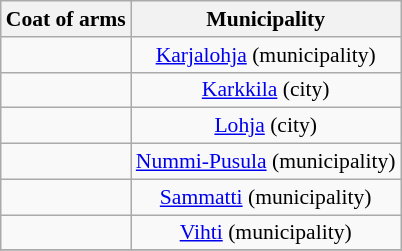<table class="wikitable" style="font-size: 90%; text-align: center; line-height: normal; margin-left: 30px;">
<tr>
<th>Coat of arms</th>
<th>Municipality</th>
</tr>
<tr>
<td align=left></td>
<td><a href='#'>Karjalohja</a> (municipality)</td>
</tr>
<tr>
<td align=left></td>
<td><a href='#'>Karkkila</a> (city)</td>
</tr>
<tr>
<td align=left></td>
<td><a href='#'>Lohja</a> (city)</td>
</tr>
<tr>
<td align=left></td>
<td><a href='#'>Nummi-Pusula</a> (municipality)</td>
</tr>
<tr>
<td align=left></td>
<td><a href='#'>Sammatti</a> (municipality)</td>
</tr>
<tr>
<td align=left></td>
<td><a href='#'>Vihti</a> (municipality)</td>
</tr>
<tr>
</tr>
</table>
